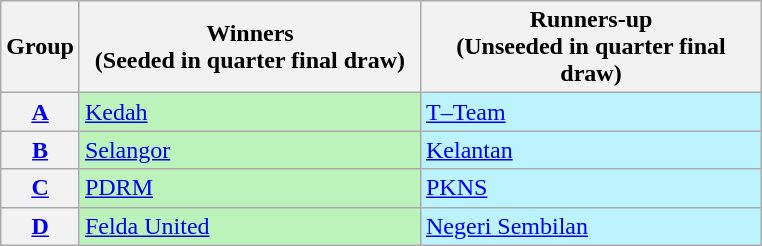<table class="wikitable">
<tr>
<th>Group</th>
<th width=220>Winners<br>(Seeded in quarter final draw)</th>
<th width=220>Runners-up<br>(Unseeded in quarter final draw)</th>
</tr>
<tr>
<th><a href='#'>A</a></th>
<td bgcolor=#BBF3BB> <a href='#'>Kedah</a></td>
<td bgcolor=#BBF3FF> <a href='#'>T–Team</a></td>
</tr>
<tr>
<th><a href='#'>B</a></th>
<td bgcolor=#BBF3BB> <a href='#'>Selangor</a></td>
<td bgcolor=#BBF3FF> <a href='#'>Kelantan</a></td>
</tr>
<tr>
<th><a href='#'>C</a></th>
<td bgcolor=#BBF3BB> <a href='#'>PDRM</a></td>
<td bgcolor=#BBF3FF> <a href='#'>PKNS</a></td>
</tr>
<tr>
<th><a href='#'>D</a></th>
<td bgcolor=#BBF3BB> <a href='#'>Felda United</a></td>
<td bgcolor=#BBF3FF> <a href='#'>Negeri Sembilan</a></td>
</tr>
</table>
